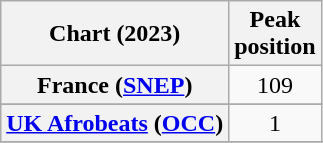<table class="wikitable sortable plainrowheaders" style="text-align:center">
<tr>
<th scope="col">Chart (2023)</th>
<th scope="col">Peak<br>position</th>
</tr>
<tr>
<th scope="row">France (<a href='#'>SNEP</a>)</th>
<td>109</td>
</tr>
<tr>
</tr>
<tr>
</tr>
<tr>
</tr>
<tr>
<th scope="row"><a href='#'>UK Afrobeats</a> (<a href='#'>OCC</a>)</th>
<td>1</td>
</tr>
<tr>
</tr>
</table>
